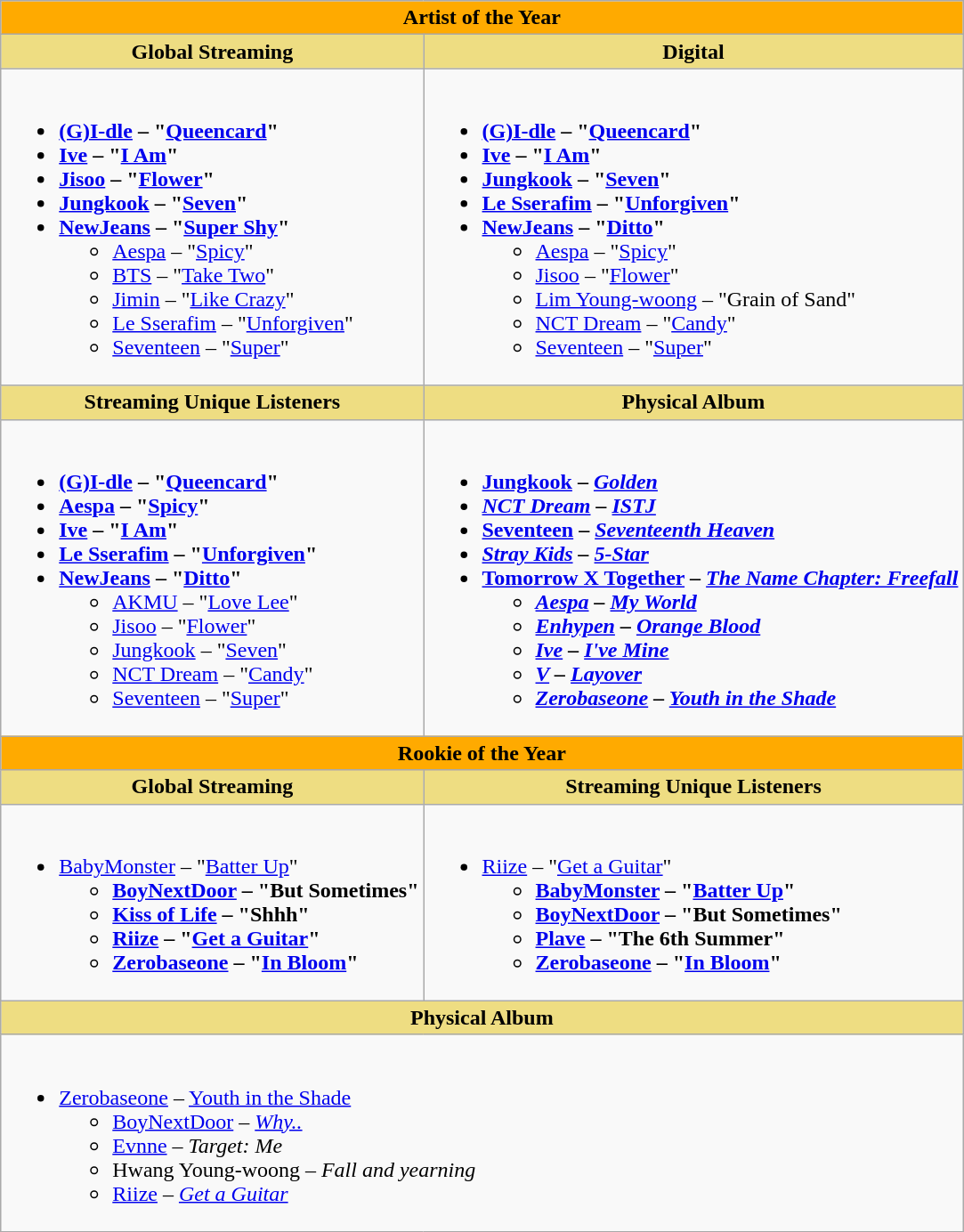<table class="wikitable">
<tr>
<th colspan="2" style="background:#FFAA00">Artist of the Year</th>
</tr>
<tr>
<th style="background:#EEDD82">Global Streaming</th>
<th style="background:#EEDD82">Digital</th>
</tr>
<tr>
<td style="vertical-align:top"><br><ul><li><strong><a href='#'>(G)I-dle</a> – "<a href='#'>Queencard</a>"</strong></li><li><strong><a href='#'>Ive</a> – "<a href='#'>I Am</a>"</strong></li><li><strong><a href='#'>Jisoo</a> – "<a href='#'>Flower</a>"</strong></li><li><strong><a href='#'>Jungkook</a> – "<a href='#'>Seven</a>"  </strong></li><li><strong><a href='#'>NewJeans</a> – "<a href='#'>Super Shy</a>"</strong><ul><li><a href='#'>Aespa</a> – "<a href='#'>Spicy</a>"</li><li><a href='#'>BTS</a> – "<a href='#'>Take Two</a>"</li><li><a href='#'>Jimin</a> – "<a href='#'>Like Crazy</a>"</li><li><a href='#'>Le Sserafim</a> – "<a href='#'>Unforgiven</a>" </li><li><a href='#'>Seventeen</a> – "<a href='#'>Super</a>"</li></ul></li></ul></td>
<td style="vertical-align:top"><br><ul><li><strong><a href='#'>(G)I-dle</a> – "<a href='#'>Queencard</a>"</strong></li><li><strong><a href='#'>Ive</a> – "<a href='#'>I Am</a>"</strong></li><li><strong><a href='#'>Jungkook</a> – "<a href='#'>Seven</a>"  </strong></li><li><strong><a href='#'>Le Sserafim</a> – "<a href='#'>Unforgiven</a>" </strong></li><li><strong><a href='#'>NewJeans</a> – "<a href='#'>Ditto</a>"</strong><ul><li><a href='#'>Aespa</a> – "<a href='#'>Spicy</a>"</li><li><a href='#'>Jisoo</a> – "<a href='#'>Flower</a>"</li><li><a href='#'>Lim Young-woong</a> – "Grain of Sand"</li><li><a href='#'>NCT Dream</a> – "<a href='#'>Candy</a>"</li><li><a href='#'>Seventeen</a> – "<a href='#'>Super</a>"</li></ul></li></ul></td>
</tr>
<tr>
<th style="background:#EEDD82">Streaming Unique Listeners</th>
<th style="background:#EEDD82">Physical Album</th>
</tr>
<tr>
<td style="vertical-align:top"><br><ul><li><strong><a href='#'>(G)I-dle</a> – "<a href='#'>Queencard</a>"</strong></li><li><strong><a href='#'>Aespa</a> – "<a href='#'>Spicy</a>"</strong></li><li><strong><a href='#'>Ive</a> – "<a href='#'>I Am</a>"</strong></li><li><strong><a href='#'>Le Sserafim</a> – "<a href='#'>Unforgiven</a>" </strong></li><li><strong><a href='#'>NewJeans</a> – "<a href='#'>Ditto</a>"</strong><ul><li><a href='#'>AKMU</a> – "<a href='#'>Love Lee</a>"</li><li><a href='#'>Jisoo</a> – "<a href='#'>Flower</a>"</li><li><a href='#'>Jungkook</a> – "<a href='#'>Seven</a>"  </li><li><a href='#'>NCT Dream</a> – "<a href='#'>Candy</a>"</li><li><a href='#'>Seventeen</a> – "<a href='#'>Super</a>"</li></ul></li></ul></td>
<td style="vertical-align:top"><br><ul><li><strong><a href='#'>Jungkook</a> – <em><a href='#'>Golden</a><strong><em></li><li></strong><a href='#'>NCT Dream</a> – </em><a href='#'>ISTJ</a></em></strong></li><li><strong><a href='#'>Seventeen</a> – <em><a href='#'>Seventeenth Heaven</a><strong><em></li><li></strong><a href='#'>Stray Kids</a> – </em><a href='#'>5-Star</a></em></strong></li><li><strong><a href='#'>Tomorrow X Together</a> – <em><a href='#'>The Name Chapter: Freefall</a><strong><em><ul><li><a href='#'>Aespa</a> – </em><a href='#'>My World</a><em></li><li><a href='#'>Enhypen</a> – </em><a href='#'>Orange Blood</a><em></li><li><a href='#'>Ive</a> – </em><a href='#'>I've Mine</a><em></li><li><a href='#'>V</a> – </em><a href='#'>Layover</a><em></li><li><a href='#'>Zerobaseone</a> – </em><a href='#'>Youth in the Shade</a><em></li></ul></li></ul></td>
</tr>
<tr>
<th colspan="2" style="background:#FFAA00">Rookie of the Year</th>
</tr>
<tr>
<th style="background:#EEDD82">Global Streaming</th>
<th style="background:#EEDD82">Streaming Unique Listeners</th>
</tr>
<tr>
<td style="vertical-align:top"><br><ul><li></strong><a href='#'>BabyMonster</a> – "<a href='#'>Batter Up</a>"<strong><ul><li><a href='#'>BoyNextDoor</a> – "But Sometimes"</li><li><a href='#'>Kiss of Life</a> – "Shhh"</li><li><a href='#'>Riize</a> – "<a href='#'>Get a Guitar</a>"</li><li><a href='#'>Zerobaseone</a> – "<a href='#'>In Bloom</a>"</li></ul></li></ul></td>
<td style="vertical-align:top"><br><ul><li></strong><a href='#'>Riize</a> – "<a href='#'>Get a Guitar</a>"<strong><ul><li><a href='#'>BabyMonster</a> – "<a href='#'>Batter Up</a>"</li><li><a href='#'>BoyNextDoor</a> – "But Sometimes"</li><li><a href='#'>Plave</a> – "The 6th Summer"</li><li><a href='#'>Zerobaseone</a> – "<a href='#'>In Bloom</a>"</li></ul></li></ul></td>
</tr>
<tr>
<th style="background:#EEDD82" colspan="2">Physical Album</th>
</tr>
<tr>
<td style="vertical-align:top" colspan="2"><br><ul><li></strong><a href='#'>Zerobaseone</a> – </em><a href='#'>Youth in the Shade</a></em></strong><ul><li><a href='#'>BoyNextDoor</a> – <em><a href='#'>Why..</a></em></li><li><a href='#'>Evnne</a> – <em>Target: Me</em></li><li>Hwang Young-woong – <em>Fall and yearning</em></li><li><a href='#'>Riize</a> – <em><a href='#'>Get a Guitar</a></em></li></ul></li></ul></td>
</tr>
</table>
